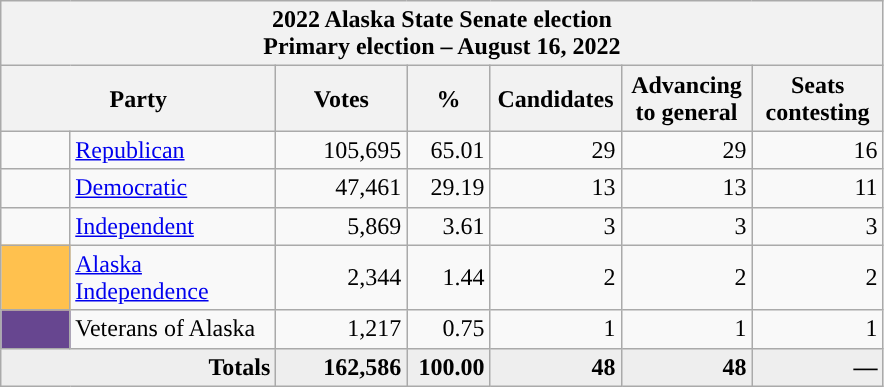<table class="wikitable">
<tr>
<th colspan="7">2022 Alaska State Senate election<br>Primary election – August 16, 2022</th>
</tr>
<tr bgcolor="#EEEEEE" align="center">
<th colspan=2 style="width: 11em">Party</th>
<th style="width: 5em">Votes</th>
<th style="width: 3em">%</th>
<th style="width: 5em">Candidates</th>
<th style="width: 5em">Advancing to general</th>
<th style="width: 5em">Seats contesting</th>
</tr>
<tr>
<td style="background:"></td>
<td style="width: 130px"><a href='#'>Republican</a></td>
<td align="right">105,695</td>
<td align="right">65.01</td>
<td align="right">29</td>
<td align="right">29</td>
<td align="right">16</td>
</tr>
<tr>
<td style="background:"></td>
<td style="width: 130px"><a href='#'>Democratic</a></td>
<td align="right">47,461</td>
<td align="right">29.19</td>
<td align="right">13</td>
<td align="right">13</td>
<td align="right">11</td>
</tr>
<tr>
<td style="background:"></td>
<td style="width: 130px"><a href='#'>Independent</a></td>
<td align="right">5,869</td>
<td align="right">3.61</td>
<td align="right">3</td>
<td align="right">3</td>
<td align="right">3</td>
</tr>
<tr>
<td style="background:#FFC14E;"></td>
<td style="width: 130px"><a href='#'>Alaska Independence</a></td>
<td align="right">2,344</td>
<td align="right">1.44</td>
<td align="right">2</td>
<td align="right">2</td>
<td align="right">2</td>
</tr>
<tr>
<td style ="background:#674690;"></td>
<td style="width: 130px">Veterans of Alaska</td>
<td align="right">1,217</td>
<td align="right">0.75</td>
<td align="right">1</td>
<td align="right">1</td>
<td align="right">1</td>
</tr>
<tr bgcolor="#EEEEEE">
<td colspan="2" align="right"><strong>Totals</strong></td>
<td align="right"><strong>162,586</strong></td>
<td align="right"><strong>100.00</strong></td>
<td align="right"><strong>48</strong></td>
<td align="right"><strong>48</strong></td>
<td align="right"><strong>—</strong></td>
</tr>
</table>
